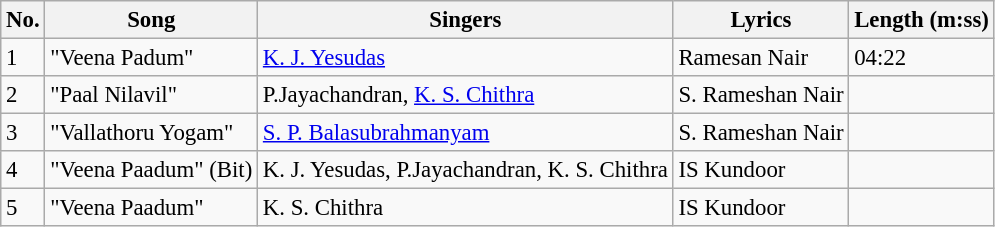<table class="wikitable" style="font-size:95%;">
<tr>
<th>No.</th>
<th>Song</th>
<th>Singers</th>
<th>Lyrics</th>
<th>Length (m:ss)</th>
</tr>
<tr>
<td>1</td>
<td>"Veena Padum"</td>
<td><a href='#'>K. J. Yesudas</a></td>
<td>Ramesan Nair</td>
<td>04:22</td>
</tr>
<tr>
<td>2</td>
<td>"Paal Nilavil"</td>
<td>P.Jayachandran, <a href='#'>K. S. Chithra</a></td>
<td>S. Rameshan Nair</td>
<td></td>
</tr>
<tr>
<td>3</td>
<td>"Vallathoru Yogam"</td>
<td><a href='#'>S. P. Balasubrahmanyam</a></td>
<td>S. Rameshan Nair</td>
<td></td>
</tr>
<tr>
<td>4</td>
<td>"Veena Paadum" (Bit)</td>
<td>K. J. Yesudas, P.Jayachandran, K. S. Chithra</td>
<td>IS Kundoor</td>
<td></td>
</tr>
<tr>
<td>5</td>
<td>"Veena Paadum"</td>
<td>K. S. Chithra</td>
<td>IS Kundoor</td>
<td></td>
</tr>
</table>
